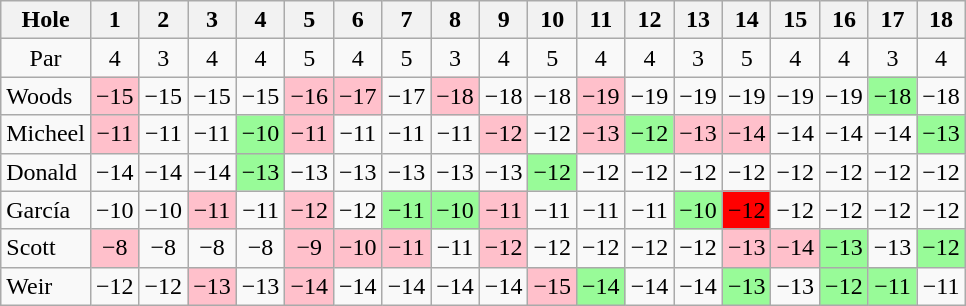<table class="wikitable" style="text-align:center">
<tr>
<th>Hole</th>
<th>1</th>
<th>2</th>
<th>3</th>
<th>4</th>
<th>5</th>
<th>6</th>
<th>7</th>
<th>8</th>
<th>9</th>
<th>10</th>
<th>11</th>
<th>12</th>
<th>13</th>
<th>14</th>
<th>15</th>
<th>16</th>
<th>17</th>
<th>18</th>
</tr>
<tr>
<td>Par</td>
<td>4</td>
<td>3</td>
<td>4</td>
<td>4</td>
<td>5</td>
<td>4</td>
<td>5</td>
<td>3</td>
<td>4</td>
<td>5</td>
<td>4</td>
<td>4</td>
<td>3</td>
<td>5</td>
<td>4</td>
<td>4</td>
<td>3</td>
<td>4</td>
</tr>
<tr>
<td align=left> Woods</td>
<td style="background: Pink;">−15</td>
<td>−15</td>
<td>−15</td>
<td>−15</td>
<td style="background: Pink;">−16</td>
<td style="background: Pink;">−17</td>
<td>−17</td>
<td style="background: Pink;">−18</td>
<td>−18</td>
<td>−18</td>
<td style="background: Pink;">−19</td>
<td>−19</td>
<td>−19</td>
<td>−19</td>
<td>−19</td>
<td>−19</td>
<td style="background: PaleGreen;">−18</td>
<td>−18</td>
</tr>
<tr>
<td align=left> Micheel</td>
<td style="background: Pink;">−11</td>
<td>−11</td>
<td>−11</td>
<td style="background: PaleGreen;">−10</td>
<td style="background: Pink;">−11</td>
<td>−11</td>
<td>−11</td>
<td>−11</td>
<td style="background: Pink;">−12</td>
<td>−12</td>
<td style="background: Pink;">−13</td>
<td style="background: PaleGreen;">−12</td>
<td style="background: Pink;">−13</td>
<td style="background: Pink;">−14</td>
<td>−14</td>
<td>−14</td>
<td>−14</td>
<td style="background: PaleGreen;">−13</td>
</tr>
<tr>
<td align=left> Donald</td>
<td>−14</td>
<td>−14</td>
<td>−14</td>
<td style="background: PaleGreen;">−13</td>
<td>−13</td>
<td>−13</td>
<td>−13</td>
<td>−13</td>
<td>−13</td>
<td style="background: PaleGreen;">−12</td>
<td>−12</td>
<td>−12</td>
<td>−12</td>
<td>−12</td>
<td>−12</td>
<td>−12</td>
<td>−12</td>
<td>−12</td>
</tr>
<tr>
<td align=left> García</td>
<td>−10</td>
<td>−10</td>
<td style="background: Pink;">−11</td>
<td>−11</td>
<td style="background: Pink;">−12</td>
<td>−12</td>
<td style="background: PaleGreen;">−11</td>
<td style="background: PaleGreen;">−10</td>
<td style="background: Pink;">−11</td>
<td>−11</td>
<td>−11</td>
<td>−11</td>
<td style="background: PaleGreen;">−10</td>
<td style="background: Red;">−12</td>
<td>−12</td>
<td>−12</td>
<td>−12</td>
<td>−12</td>
</tr>
<tr>
<td align=left> Scott</td>
<td style="background: Pink;">−8</td>
<td>−8</td>
<td>−8</td>
<td>−8</td>
<td style="background: Pink;">−9</td>
<td style="background: Pink;">−10</td>
<td style="background: Pink;">−11</td>
<td>−11</td>
<td style="background: Pink;">−12</td>
<td>−12</td>
<td>−12</td>
<td>−12</td>
<td>−12</td>
<td style="background: Pink;">−13</td>
<td style="background: Pink;">−14</td>
<td style="background: PaleGreen;">−13</td>
<td>−13</td>
<td style="background: PaleGreen;">−12</td>
</tr>
<tr>
<td align=left> Weir</td>
<td>−12</td>
<td>−12</td>
<td style="background: Pink;">−13</td>
<td>−13</td>
<td style="background: Pink;">−14</td>
<td>−14</td>
<td>−14</td>
<td>−14</td>
<td>−14</td>
<td style="background: Pink;">−15</td>
<td style="background: PaleGreen;">−14</td>
<td>−14</td>
<td>−14</td>
<td style="background: PaleGreen;">−13</td>
<td>−13</td>
<td style="background: PaleGreen;">−12</td>
<td style="background: PaleGreen;">−11</td>
<td>−11</td>
</tr>
</table>
